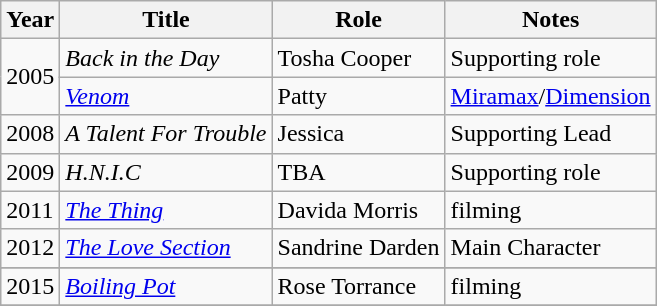<table class="wikitable">
<tr>
<th>Year</th>
<th>Title</th>
<th>Role</th>
<th>Notes</th>
</tr>
<tr>
<td rowspan="2">2005</td>
<td><em>Back in the Day</em></td>
<td>Tosha Cooper</td>
<td>Supporting role</td>
</tr>
<tr>
<td><em><a href='#'>Venom</a></em></td>
<td>Patty</td>
<td><a href='#'>Miramax</a>/<a href='#'>Dimension</a></td>
</tr>
<tr>
<td>2008</td>
<td><em>A Talent For Trouble</em></td>
<td>Jessica</td>
<td>Supporting Lead</td>
</tr>
<tr>
<td>2009</td>
<td><em>H.N.I.C</em></td>
<td>TBA</td>
<td>Supporting role</td>
</tr>
<tr>
<td>2011</td>
<td><em><a href='#'>The Thing</a></em></td>
<td>Davida Morris</td>
<td>filming</td>
</tr>
<tr>
<td>2012</td>
<td><em><a href='#'>The Love Section</a></em></td>
<td>Sandrine Darden</td>
<td>Main Character</td>
</tr>
<tr>
</tr>
<tr>
<td>2015</td>
<td><em><a href='#'>Boiling Pot</a></em></td>
<td>Rose Torrance</td>
<td>filming</td>
</tr>
<tr>
</tr>
</table>
